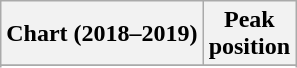<table class="wikitable sortable plainrowheaders" style="text-align:center">
<tr>
<th scope="col">Chart (2018–2019)</th>
<th scope="col">Peak<br> position</th>
</tr>
<tr>
</tr>
<tr>
</tr>
<tr>
</tr>
<tr>
</tr>
<tr>
</tr>
</table>
